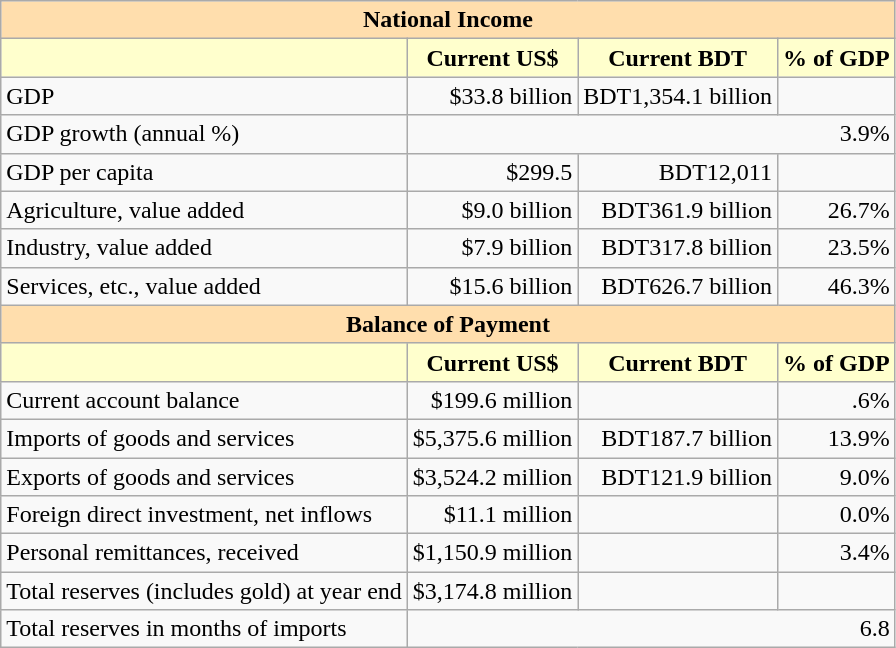<table class="wikitable">
<tr>
<th colspan="4" style="background: #ffdead;">National Income</th>
</tr>
<tr>
<th style="background: #ffffcd;"></th>
<th style="background: #ffffcd;">Current US$</th>
<th style="background: #ffffcd;">Current BDT</th>
<th style="background: #ffffcd;">% of GDP</th>
</tr>
<tr>
<td>GDP</td>
<td style="text-align: right;">$33.8 billion</td>
<td style="text-align: right;">BDT1,354.1 billion</td>
<td style="text-align: right;"></td>
</tr>
<tr>
<td>GDP growth (annual %)</td>
<td colspan="3"  style="text-align: right;">3.9%</td>
</tr>
<tr>
<td>GDP per capita</td>
<td style="text-align: right;">$299.5</td>
<td style="text-align: right;">BDT12,011</td>
<td style="text-align: right;"></td>
</tr>
<tr>
<td>Agriculture, value added</td>
<td style="text-align: right;">$9.0 billion</td>
<td style="text-align: right;">BDT361.9 billion</td>
<td style="text-align: right;">26.7%</td>
</tr>
<tr>
<td>Industry, value added</td>
<td style="text-align: right;">$7.9 billion</td>
<td style="text-align: right;">BDT317.8 billion</td>
<td style="text-align: right;">23.5%</td>
</tr>
<tr>
<td>Services, etc., value added</td>
<td style="text-align: right;">$15.6 billion</td>
<td style="text-align: right;">BDT626.7 billion</td>
<td style="text-align: right;">46.3%</td>
</tr>
<tr>
<th colspan="4" style="background: #ffdead;">Balance of Payment</th>
</tr>
<tr>
<th style="background: #ffffcd;"></th>
<th style="background: #ffffcd;">Current US$</th>
<th style="background: #ffffcd;">Current BDT</th>
<th style="background: #ffffcd;">% of GDP</th>
</tr>
<tr>
<td>Current account balance</td>
<td style="text-align: right;">$199.6 million</td>
<td style="text-align: right;"></td>
<td style="text-align: right;">.6%</td>
</tr>
<tr>
<td>Imports of goods and services</td>
<td style="text-align: right;">$5,375.6 million</td>
<td style="text-align: right;">BDT187.7 billion</td>
<td style="text-align: right;">13.9%</td>
</tr>
<tr>
<td>Exports of goods and services</td>
<td style="text-align: right;">$3,524.2 million</td>
<td style="text-align: right;">BDT121.9 billion</td>
<td style="text-align: right;">9.0%</td>
</tr>
<tr>
<td>Foreign direct investment, net inflows</td>
<td style="text-align: right;">$11.1 million</td>
<td style="text-align: right;"></td>
<td style="text-align: right;">0.0%</td>
</tr>
<tr>
<td>Personal remittances, received</td>
<td style="text-align: right;">$1,150.9 million</td>
<td style="text-align: right;"></td>
<td style="text-align: right;">3.4%</td>
</tr>
<tr>
<td>Total reserves (includes gold) at year end</td>
<td style="text-align: right;">$3,174.8 million</td>
<td style="text-align: right;"></td>
<td style="text-align: right;"></td>
</tr>
<tr>
<td>Total reserves in months of imports</td>
<td colspan="3"  style="text-align: right;">6.8</td>
</tr>
</table>
